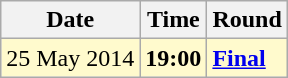<table class="wikitable">
<tr>
<th>Date</th>
<th>Time</th>
<th>Round</th>
</tr>
<tr style=background:lemonchiffon>
<td>25 May 2014</td>
<td><strong>19:00</strong></td>
<td><strong><a href='#'>Final</a></strong></td>
</tr>
</table>
